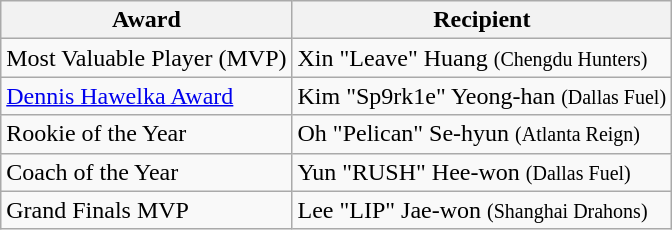<table class="wikitable">
<tr>
<th>Award</th>
<th>Recipient</th>
</tr>
<tr>
<td>Most Valuable Player (MVP)</td>
<td>Xin "Leave" Huang <small>(Chengdu Hunters)</small></td>
</tr>
<tr>
<td><a href='#'>Dennis Hawelka Award</a></td>
<td>Kim "Sp9rk1e" Yeong-han <small>(Dallas Fuel)</small></td>
</tr>
<tr>
<td>Rookie of the Year</td>
<td>Oh "Pelican" Se-hyun <small>(Atlanta Reign)</small></td>
</tr>
<tr>
<td>Coach of the Year</td>
<td>Yun "RUSH" Hee-won <small>(Dallas Fuel)</small></td>
</tr>
<tr>
<td>Grand Finals MVP</td>
<td>Lee "LIP" Jae-won <small>(Shanghai Drahons)</small></td>
</tr>
</table>
